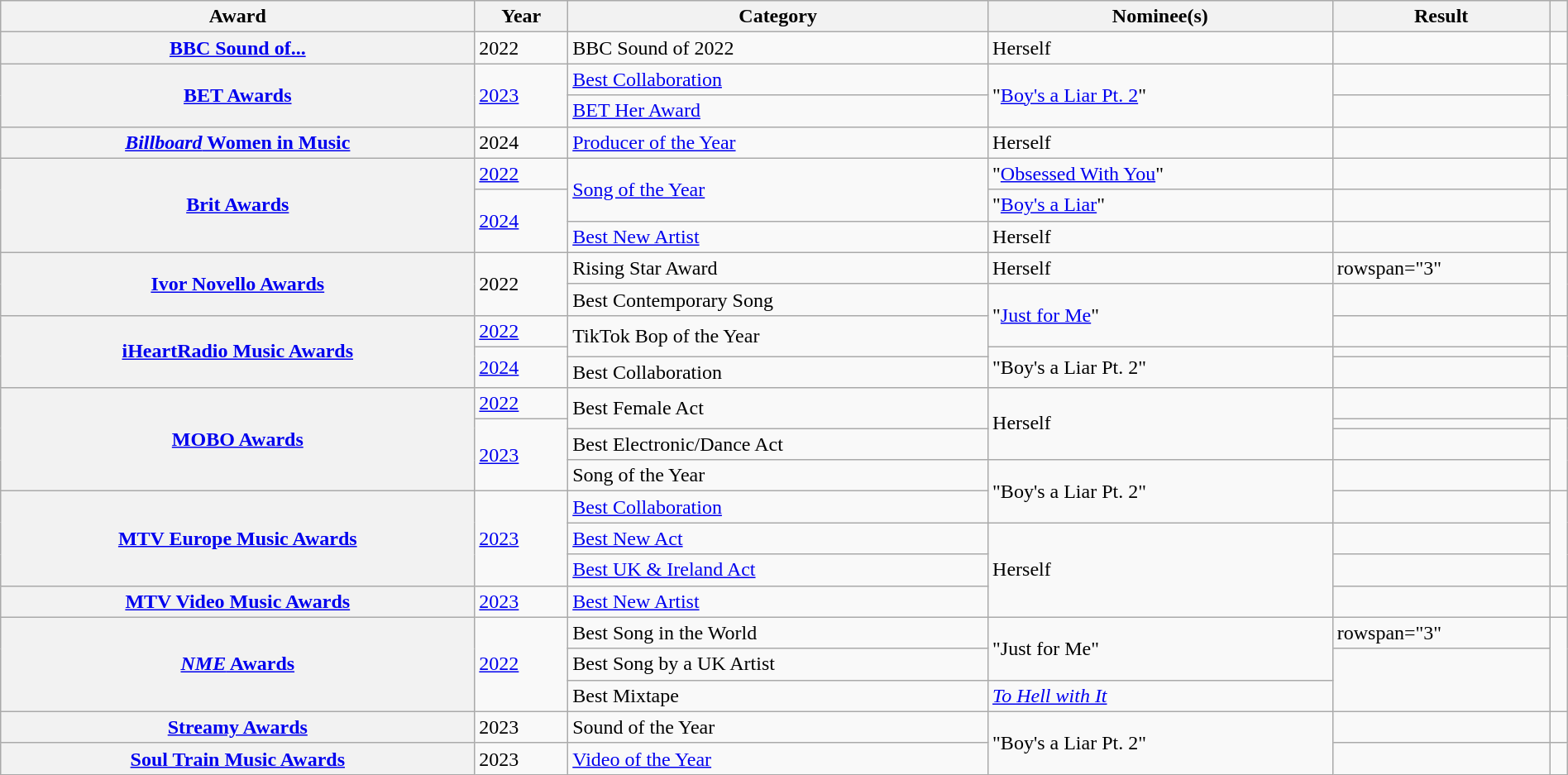<table class="wikitable sortable plainrowheaders" width=100%>
<tr>
<th scope="col">Award</th>
<th scope="col">Year</th>
<th scope="col">Category</th>
<th scope="col">Nominee(s)</th>
<th scope="col">Result</th>
<th scope="col" class="unsortable"></th>
</tr>
<tr>
<th scope="row"><a href='#'>BBC Sound of...</a></th>
<td>2022</td>
<td>BBC Sound of 2022</td>
<td>Herself</td>
<td></td>
<td></td>
</tr>
<tr>
<th scope="row" rowspan="2"><a href='#'>BET Awards</a></th>
<td rowspan="2"><a href='#'>2023</a></td>
<td><a href='#'>Best Collaboration</a></td>
<td rowspan="2">"<a href='#'>Boy's a Liar Pt. 2</a>" </td>
<td></td>
<td rowspan="2"></td>
</tr>
<tr>
<td><a href='#'>BET Her Award</a></td>
<td></td>
</tr>
<tr>
<th scope="row"><a href='#'><em>Billboard</em> Women in Music</a></th>
<td>2024</td>
<td><a href='#'>Producer of the Year</a></td>
<td>Herself</td>
<td></td>
<td></td>
</tr>
<tr>
<th rowspan="3" scope="row"><a href='#'>Brit Awards</a></th>
<td><a href='#'>2022</a></td>
<td rowspan="2"><a href='#'>Song of the Year</a></td>
<td>"<a href='#'>Obsessed With You</a>"</td>
<td></td>
<td></td>
</tr>
<tr>
<td rowspan="2"><a href='#'>2024</a></td>
<td>"<a href='#'>Boy's a Liar</a>"</td>
<td></td>
<td rowspan="2"></td>
</tr>
<tr>
<td><a href='#'>Best New Artist</a></td>
<td>Herself</td>
<td></td>
</tr>
<tr>
<th scope="row" rowspan="2"><a href='#'>Ivor Novello Awards</a></th>
<td rowspan="2">2022</td>
<td>Rising Star Award</td>
<td>Herself</td>
<td>rowspan="3" </td>
<td rowspan="2"></td>
</tr>
<tr>
<td>Best Contemporary Song</td>
<td rowspan="2">"<a href='#'>Just for Me</a>"</td>
</tr>
<tr>
<th scope="row" rowspan="3"><a href='#'>iHeartRadio Music Awards</a></th>
<td><a href='#'>2022</a></td>
<td rowspan="2">TikTok Bop of the Year</td>
<td></td>
</tr>
<tr>
<td rowspan="2"><a href='#'>2024</a></td>
<td rowspan="2">"Boy's a Liar Pt. 2" </td>
<td></td>
<td style="text-align:center;" rowspan="2"></td>
</tr>
<tr>
<td>Best Collaboration</td>
<td></td>
</tr>
<tr>
<th scope="row" rowspan="4"><a href='#'>MOBO Awards</a></th>
<td><a href='#'>2022</a></td>
<td rowspan="2">Best Female Act</td>
<td rowspan="3">Herself</td>
<td></td>
<td></td>
</tr>
<tr>
<td rowspan="3"><a href='#'>2023</a></td>
<td></td>
<td rowspan="3" align="center"></td>
</tr>
<tr>
<td>Best Electronic/Dance Act</td>
<td></td>
</tr>
<tr>
<td>Song of the Year</td>
<td rowspan="2">"Boy's a Liar Pt. 2" </td>
<td></td>
</tr>
<tr>
<th scope="row" rowspan="3"><a href='#'>MTV Europe Music Awards</a></th>
<td rowspan="3"><a href='#'>2023</a></td>
<td><a href='#'>Best Collaboration</a></td>
<td></td>
<td rowspan="3"></td>
</tr>
<tr>
<td><a href='#'>Best New Act</a></td>
<td rowspan="3">Herself</td>
<td></td>
</tr>
<tr>
<td><a href='#'>Best UK & Ireland Act</a></td>
<td></td>
</tr>
<tr>
<th scope="row"><a href='#'>MTV Video Music Awards</a></th>
<td><a href='#'>2023</a></td>
<td><a href='#'>Best New Artist</a></td>
<td></td>
<td></td>
</tr>
<tr>
<th scope="row" rowspan="3"><a href='#'><em>NME</em> Awards</a></th>
<td rowspan="3"><a href='#'>2022</a></td>
<td>Best Song in the World</td>
<td rowspan="2">"Just for Me"</td>
<td>rowspan="3" </td>
<td rowspan="3"></td>
</tr>
<tr>
<td>Best Song by a UK Artist</td>
</tr>
<tr>
<td>Best Mixtape</td>
<td><em><a href='#'>To Hell with It</a></em></td>
</tr>
<tr>
<th scope="row"><a href='#'>Streamy Awards</a></th>
<td>2023</td>
<td>Sound of the Year</td>
<td rowspan="2">"Boy's a Liar Pt. 2" </td>
<td></td>
<td></td>
</tr>
<tr>
<th scope="row"><a href='#'>Soul Train Music Awards</a></th>
<td>2023</td>
<td><a href='#'>Video of the Year</a></td>
<td></td>
<td></td>
</tr>
</table>
